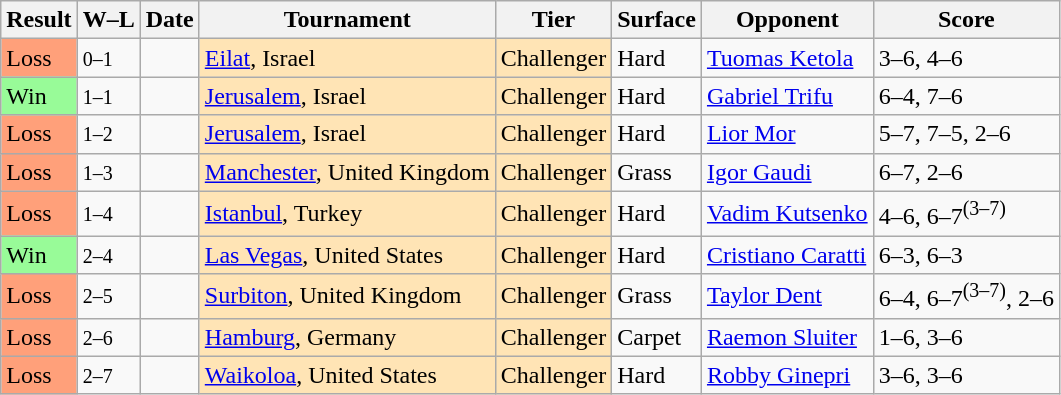<table class="sortable wikitable">
<tr>
<th>Result</th>
<th class="unsortable">W–L</th>
<th>Date</th>
<th>Tournament</th>
<th>Tier</th>
<th>Surface</th>
<th>Opponent</th>
<th class="unsortable">Score</th>
</tr>
<tr>
<td style="background:#ffa07a;">Loss</td>
<td><small>0–1</small></td>
<td></td>
<td style="background:moccasin;"><a href='#'>Eilat</a>, Israel</td>
<td style="background:moccasin;">Challenger</td>
<td>Hard</td>
<td> <a href='#'>Tuomas Ketola</a></td>
<td>3–6, 4–6</td>
</tr>
<tr>
<td style="background:#98fb98;">Win</td>
<td><small>1–1</small></td>
<td></td>
<td style="background:moccasin;"><a href='#'>Jerusalem</a>, Israel</td>
<td style="background:moccasin;">Challenger</td>
<td>Hard</td>
<td> <a href='#'>Gabriel Trifu</a></td>
<td>6–4, 7–6</td>
</tr>
<tr>
<td style="background:#ffa07a;">Loss</td>
<td><small>1–2</small></td>
<td></td>
<td style="background:moccasin;"><a href='#'>Jerusalem</a>, Israel</td>
<td style="background:moccasin;">Challenger</td>
<td>Hard</td>
<td> <a href='#'>Lior Mor</a></td>
<td>5–7, 7–5, 2–6</td>
</tr>
<tr>
<td style="background:#ffa07a;">Loss</td>
<td><small>1–3</small></td>
<td></td>
<td style="background:moccasin;"><a href='#'>Manchester</a>, United Kingdom</td>
<td style="background:moccasin;">Challenger</td>
<td>Grass</td>
<td> <a href='#'>Igor Gaudi</a></td>
<td>6–7, 2–6</td>
</tr>
<tr>
<td style="background:#ffa07a;">Loss</td>
<td><small>1–4</small></td>
<td></td>
<td style="background:moccasin;"><a href='#'>Istanbul</a>, Turkey</td>
<td style="background:moccasin;">Challenger</td>
<td>Hard</td>
<td> <a href='#'>Vadim Kutsenko</a></td>
<td>4–6, 6–7<sup>(3–7)</sup></td>
</tr>
<tr>
<td style="background:#98fb98;">Win</td>
<td><small>2–4</small></td>
<td></td>
<td style="background:moccasin;"><a href='#'>Las Vegas</a>, United States</td>
<td style="background:moccasin;">Challenger</td>
<td>Hard</td>
<td> <a href='#'>Cristiano Caratti</a></td>
<td>6–3, 6–3</td>
</tr>
<tr>
<td style="background:#ffa07a;">Loss</td>
<td><small>2–5</small></td>
<td></td>
<td style="background:moccasin;"><a href='#'>Surbiton</a>, United Kingdom</td>
<td style="background:moccasin;">Challenger</td>
<td>Grass</td>
<td> <a href='#'>Taylor Dent</a></td>
<td>6–4, 6–7<sup>(3–7)</sup>, 2–6</td>
</tr>
<tr>
<td style="background:#ffa07a;">Loss</td>
<td><small>2–6</small></td>
<td></td>
<td style="background:moccasin;"><a href='#'>Hamburg</a>, Germany</td>
<td style="background:moccasin;">Challenger</td>
<td>Carpet</td>
<td> <a href='#'>Raemon Sluiter</a></td>
<td>1–6, 3–6</td>
</tr>
<tr>
<td style="background:#ffa07a;">Loss</td>
<td><small>2–7</small></td>
<td></td>
<td style="background:moccasin;"><a href='#'>Waikoloa</a>, United States</td>
<td style="background:moccasin;">Challenger</td>
<td>Hard</td>
<td> <a href='#'>Robby Ginepri</a></td>
<td>3–6, 3–6</td>
</tr>
</table>
